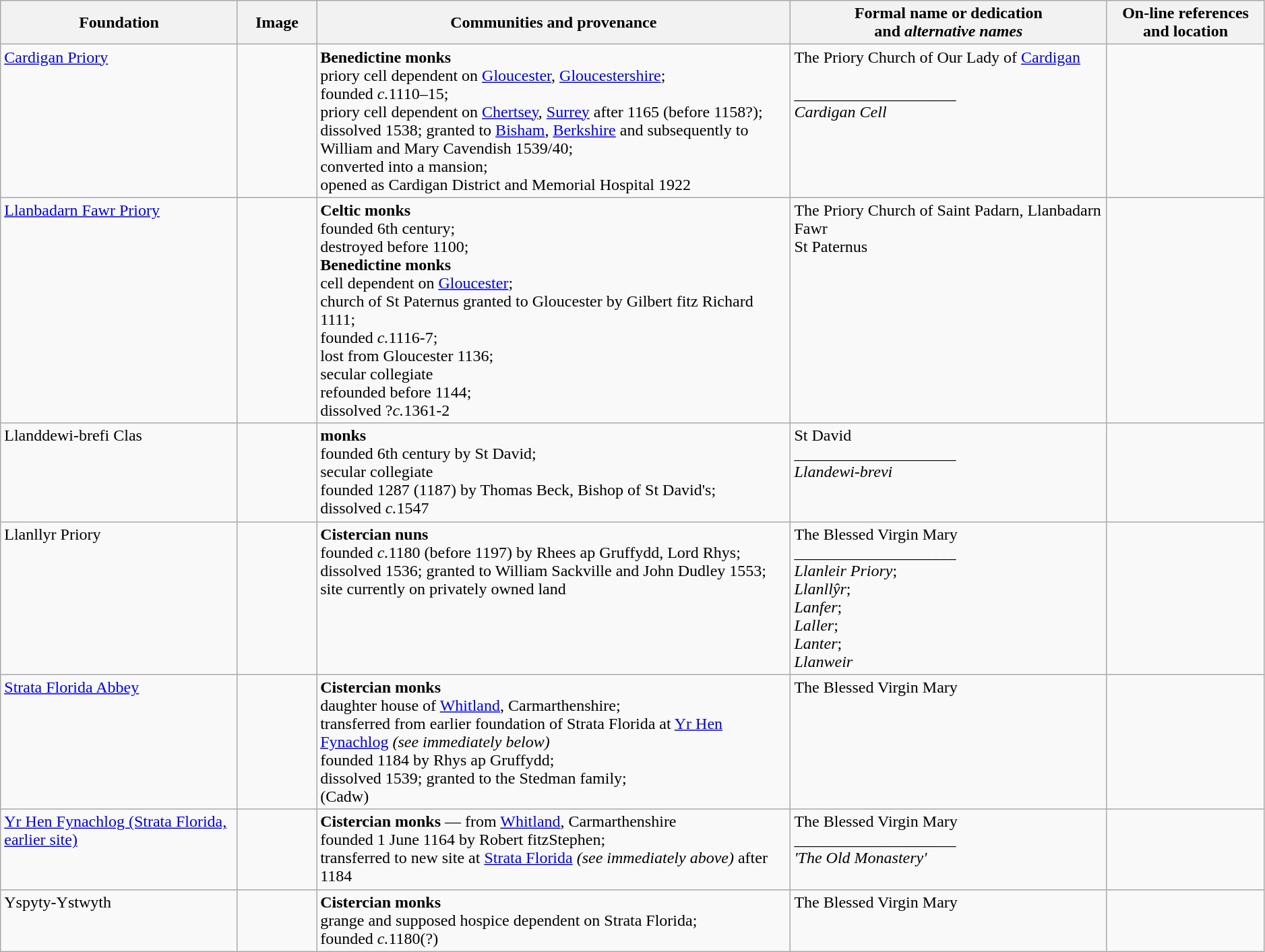<table style="width:99%;" class="wikitable">
<tr>
<th style="width:15%;">Foundation</th>
<th style="width:5%;">Image</th>
<th style="width:30%;">Communities and provenance</th>
<th style="width:20%;">Formal name or dedication <br>and <em>alternative names</em></th>
<th style="width:10%;">On-line references and location</th>
</tr>
<tr valign=top>
<td><a href='#'>Cardigan Priory</a></td>
<td></td>
<td><strong>Benedictine monks</strong><br>priory cell dependent on <a href='#'>Gloucester</a>, <a href='#'>Gloucestershire</a>;<br>founded <em>c.</em>1110–15;<br>priory cell dependent on <a href='#'>Chertsey</a>, <a href='#'>Surrey</a> after 1165 (before 1158?);<br>dissolved 1538; granted to <a href='#'>Bisham</a>, <a href='#'>Berkshire</a> and subsequently to William and Mary Cavendish 1539/40;<br>converted into a mansion;<br>opened as Cardigan District and Memorial Hospital 1922</td>
<td>The Priory Church of Our Lady of <a href='#'>Cardigan</a><br><br>____________________<br><em>Cardigan Cell</em></td>
<td><br><br></td>
</tr>
<tr valign=top>
<td><a href='#'>Llanbadarn Fawr Priory</a></td>
<td></td>
<td><strong>Celtic monks</strong><br>founded 6th century;<br>destroyed before 1100;<br><strong>Benedictine monks</strong><br>cell dependent on <a href='#'>Gloucester</a>;<br>church of St Paternus granted to Gloucester by Gilbert fitz Richard 1111;<br>founded <em>c.</em>1116-7;<br>lost from Gloucester 1136;<br>secular collegiate<br>refounded before 1144;<br>dissolved ?<em>c.</em>1361-2</td>
<td>The Priory Church of Saint Padarn, Llanbadarn Fawr<br>St Paternus</td>
<td><br><br></td>
</tr>
<tr valign=top>
<td>Llanddewi-brefi Clas</td>
<td></td>
<td><strong>monks</strong><br>founded 6th century by St David;<br>secular collegiate<br>founded 1287 (1187) by Thomas Beck, Bishop of St David's;<br>dissolved <em>c.</em>1547</td>
<td>St David<br>____________________<br><em>Llandewi-brevi</em></td>
<td></td>
</tr>
<tr valign=top>
<td>Llanllyr Priory</td>
<td></td>
<td><strong>Cistercian nuns</strong><br>founded <em>c.</em>1180 (before 1197) by Rhees ap Gruffydd, Lord Rhys;<br>dissolved 1536; granted to William Sackville and John Dudley 1553;<br>site currently on privately owned land</td>
<td>The Blessed Virgin Mary<br>____________________<br><em>Llanleir Priory</em>;<br><em>Llanllŷr</em>;<br><em>Lanfer</em>;<br><em>Laller</em>;<br><em>Lanter</em>;<br><em>Llanweir</em></td>
<td><br><br></td>
</tr>
<tr valign=top>
<td><a href='#'>Strata Florida Abbey</a></td>
<td></td>
<td><strong>Cistercian monks</strong><br>daughter house of <a href='#'>Whitland</a>, Carmarthenshire;<br>transferred from earlier foundation of Strata Florida at <a href='#'>Yr Hen Fynachlog</a> <em>(see immediately below)</em><br>founded 1184 by Rhys ap Gruffydd;<br>dissolved 1539; granted to the Stedman family;<br>(Cadw)</td>
<td>The Blessed Virgin Mary</td>
<td><br><br></td>
</tr>
<tr valign=top>
<td><a href='#'>Yr Hen Fynachlog (Strata Florida, earlier site)</a></td>
<td></td>
<td><strong>Cistercian monks</strong> — from <a href='#'>Whitland</a>, Carmarthenshire<br>founded 1 June 1164 by Robert fitzStephen;<br>transferred to new site at <a href='#'>Strata Florida</a> <em>(see immediately above)</em> after 1184</td>
<td>The Blessed Virgin Mary<br>____________________<br><em> 'The Old Monastery' </em></td>
<td><br><br></td>
</tr>
<tr valign=top>
<td>Yspyty-Ystwyth</td>
<td></td>
<td><strong>Cistercian monks</strong><br>grange and supposed hospice dependent on Strata Florida;<br>founded <em>c.</em>1180(?)</td>
<td>The Blessed Virgin Mary</td>
<td></td>
</tr>
</table>
